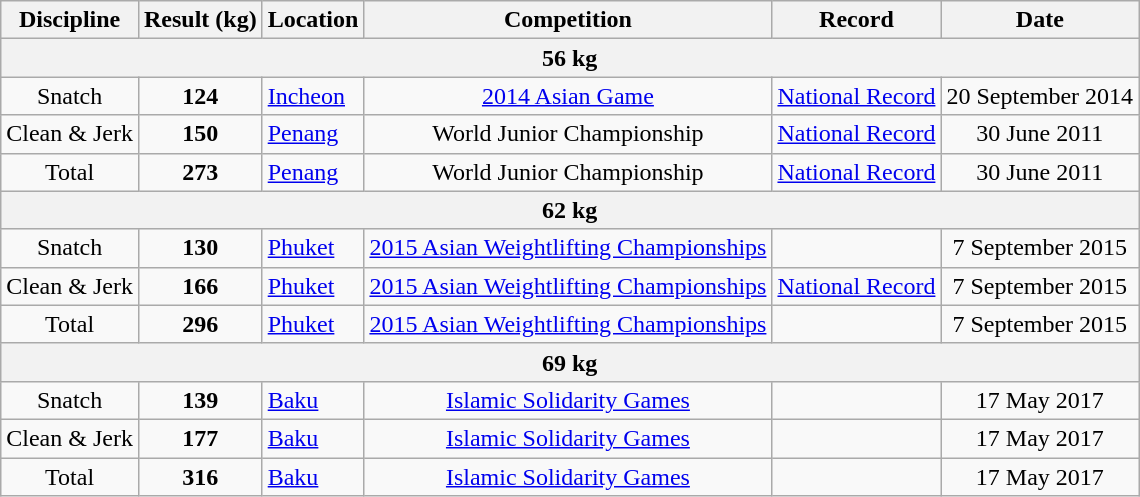<table class = "wikitable" style="text-align:center;">
<tr>
<th>Discipline</th>
<th>Result (kg)</th>
<th>Location</th>
<th>Competition</th>
<th>Record</th>
<th>Date</th>
</tr>
<tr>
<th colspan=7><strong>56 kg</strong></th>
</tr>
<tr>
<td>Snatch</td>
<td><strong>124</strong></td>
<td align=left> <a href='#'>Incheon</a></td>
<td><a href='#'>2014 Asian Game</a></td>
<td><a href='#'>National Record</a></td>
<td>20 September 2014</td>
</tr>
<tr>
<td>Clean & Jerk</td>
<td><strong>150</strong></td>
<td align=left> <a href='#'>Penang</a></td>
<td>World Junior Championship</td>
<td><a href='#'>National Record</a></td>
<td>30 June 2011</td>
</tr>
<tr>
<td>Total</td>
<td><strong>273</strong></td>
<td align=left> <a href='#'>Penang</a></td>
<td>World Junior Championship</td>
<td><a href='#'>National Record</a></td>
<td>30 June 2011</td>
</tr>
<tr>
<th colspan=7><strong>62 kg</strong></th>
</tr>
<tr>
<td>Snatch</td>
<td><strong>130</strong></td>
<td align=left> <a href='#'>Phuket</a></td>
<td><a href='#'>2015 Asian Weightlifting Championships</a></td>
<td></td>
<td>7 September 2015</td>
</tr>
<tr>
<td>Clean & Jerk</td>
<td><strong>166</strong></td>
<td align=left> <a href='#'>Phuket</a></td>
<td><a href='#'>2015 Asian Weightlifting Championships</a></td>
<td><a href='#'>National Record</a></td>
<td>7 September 2015</td>
</tr>
<tr>
<td>Total</td>
<td><strong>296</strong></td>
<td align=left> <a href='#'>Phuket</a></td>
<td><a href='#'>2015 Asian Weightlifting Championships</a></td>
<td></td>
<td>7 September 2015</td>
</tr>
<tr>
<th colspan=7><strong>69 kg</strong></th>
</tr>
<tr>
<td>Snatch</td>
<td><strong>139</strong></td>
<td align=left> <a href='#'>Baku</a></td>
<td><a href='#'>Islamic Solidarity Games</a></td>
<td></td>
<td>17 May 2017</td>
</tr>
<tr>
<td>Clean & Jerk</td>
<td><strong>177</strong></td>
<td align=left> <a href='#'>Baku</a></td>
<td><a href='#'>Islamic Solidarity Games</a></td>
<td></td>
<td>17 May 2017</td>
</tr>
<tr>
<td>Total</td>
<td><strong>316</strong></td>
<td align=left> <a href='#'>Baku</a></td>
<td><a href='#'>Islamic Solidarity Games</a></td>
<td></td>
<td>17 May 2017</td>
</tr>
</table>
